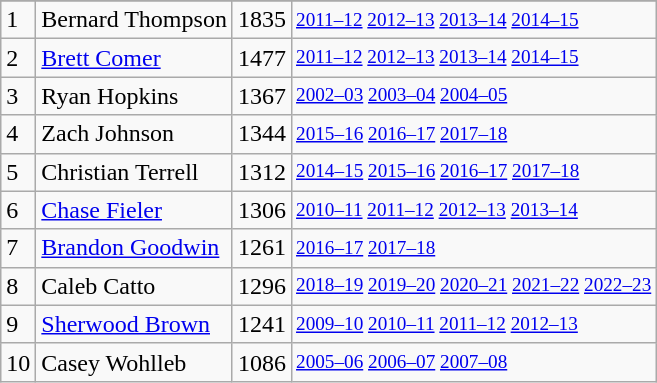<table class="wikitable">
<tr>
</tr>
<tr>
<td>1</td>
<td>Bernard Thompson</td>
<td>1835</td>
<td style="font-size:80%;"><a href='#'>2011–12</a> <a href='#'>2012–13</a> <a href='#'>2013–14</a> <a href='#'>2014–15</a></td>
</tr>
<tr>
<td>2</td>
<td><a href='#'>Brett Comer</a></td>
<td>1477</td>
<td style="font-size:80%;"><a href='#'>2011–12</a> <a href='#'>2012–13</a> <a href='#'>2013–14</a> <a href='#'>2014–15</a></td>
</tr>
<tr>
<td>3</td>
<td>Ryan Hopkins</td>
<td>1367</td>
<td style="font-size:80%;"><a href='#'>2002–03</a> <a href='#'>2003–04</a> <a href='#'>2004–05</a></td>
</tr>
<tr>
<td>4</td>
<td>Zach Johnson</td>
<td>1344</td>
<td style="font-size:80%;"><a href='#'>2015–16</a> <a href='#'>2016–17</a> <a href='#'>2017–18</a></td>
</tr>
<tr>
<td>5</td>
<td>Christian Terrell</td>
<td>1312</td>
<td style="font-size:80%;"><a href='#'>2014–15</a> <a href='#'>2015–16</a> <a href='#'>2016–17</a> <a href='#'>2017–18</a></td>
</tr>
<tr>
<td>6</td>
<td><a href='#'>Chase Fieler</a></td>
<td>1306</td>
<td style="font-size:80%;"><a href='#'>2010–11</a> <a href='#'>2011–12</a> <a href='#'>2012–13</a> <a href='#'>2013–14</a></td>
</tr>
<tr>
<td>7</td>
<td><a href='#'>Brandon Goodwin</a></td>
<td>1261</td>
<td style="font-size:80%;"><a href='#'>2016–17</a> <a href='#'>2017–18</a></td>
</tr>
<tr>
<td>8</td>
<td>Caleb Catto</td>
<td>1296</td>
<td style="font-size:80%;"><a href='#'>2018–19</a> <a href='#'>2019–20</a> <a href='#'>2020–21</a> <a href='#'>2021–22</a> <a href='#'>2022–23</a></td>
</tr>
<tr>
<td>9</td>
<td><a href='#'>Sherwood Brown</a></td>
<td>1241</td>
<td style="font-size:80%;"><a href='#'>2009–10</a> <a href='#'>2010–11</a> <a href='#'>2011–12</a> <a href='#'>2012–13</a></td>
</tr>
<tr>
<td>10</td>
<td>Casey Wohlleb</td>
<td>1086</td>
<td style="font-size:80%;"><a href='#'>2005–06</a> <a href='#'>2006–07</a> <a href='#'>2007–08</a></td>
</tr>
</table>
